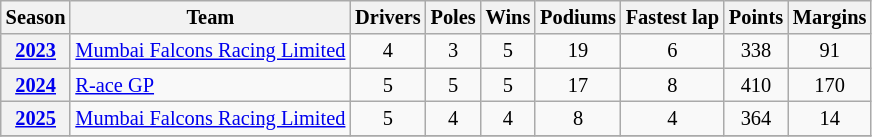<table class="wikitable" style="font-size:85%; text-align:center">
<tr>
<th>Season</th>
<th>Team</th>
<th>Drivers</th>
<th>Poles</th>
<th>Wins</th>
<th>Podiums</th>
<th>Fastest lap</th>
<th>Points</th>
<th>Margins</th>
</tr>
<tr>
<th><a href='#'>2023</a></th>
<td align=left> <a href='#'>Mumbai Falcons Racing Limited</a></td>
<td>4</td>
<td>3</td>
<td>5</td>
<td>19</td>
<td>6</td>
<td>338</td>
<td>91</td>
</tr>
<tr>
<th><a href='#'>2024</a></th>
<td align=left> <a href='#'>R-ace GP</a></td>
<td>5</td>
<td>5</td>
<td>5</td>
<td>17</td>
<td>8</td>
<td>410</td>
<td>170</td>
</tr>
<tr>
<th><a href='#'>2025</a></th>
<td align=left> <a href='#'>Mumbai Falcons Racing Limited</a></td>
<td>5</td>
<td>4</td>
<td>4</td>
<td>8</td>
<td>4</td>
<td>364</td>
<td>14</td>
</tr>
<tr>
</tr>
</table>
